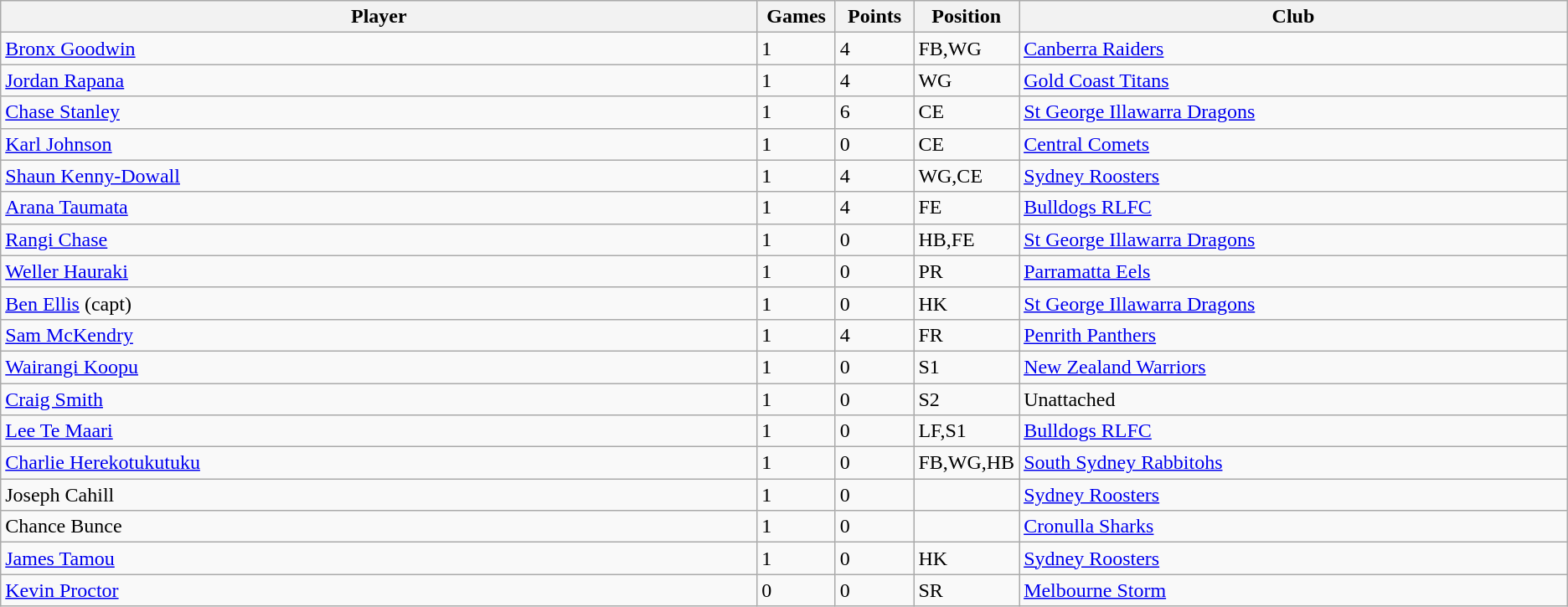<table class="wikitable">
<tr bgcolor=#FFFFFF>
<th !width=25%>Player</th>
<th width=5%>Games</th>
<th width=5%>Points</th>
<th width=5%>Position</th>
<th width=35%>Club</th>
</tr>
<tr>
<td><a href='#'>Bronx Goodwin</a></td>
<td>1</td>
<td>4</td>
<td>FB,WG</td>
<td> <a href='#'>Canberra Raiders</a></td>
</tr>
<tr>
<td><a href='#'>Jordan Rapana</a></td>
<td>1</td>
<td>4</td>
<td>WG</td>
<td> <a href='#'>Gold Coast Titans</a></td>
</tr>
<tr>
<td><a href='#'>Chase Stanley</a></td>
<td>1</td>
<td>6</td>
<td>CE</td>
<td> <a href='#'>St George Illawarra Dragons</a></td>
</tr>
<tr>
<td><a href='#'>Karl Johnson</a></td>
<td>1</td>
<td>0</td>
<td>CE</td>
<td> <a href='#'>Central Comets</a></td>
</tr>
<tr>
<td><a href='#'>Shaun Kenny-Dowall</a></td>
<td>1</td>
<td>4</td>
<td>WG,CE</td>
<td> <a href='#'>Sydney Roosters</a></td>
</tr>
<tr>
<td><a href='#'>Arana Taumata</a></td>
<td>1</td>
<td>4</td>
<td>FE</td>
<td> <a href='#'>Bulldogs RLFC</a></td>
</tr>
<tr>
<td><a href='#'>Rangi Chase</a></td>
<td>1</td>
<td>0</td>
<td>HB,FE</td>
<td> <a href='#'>St George Illawarra Dragons</a></td>
</tr>
<tr>
<td><a href='#'>Weller Hauraki</a></td>
<td>1</td>
<td>0</td>
<td>PR</td>
<td> <a href='#'>Parramatta Eels</a></td>
</tr>
<tr>
<td><a href='#'>Ben Ellis</a> (capt)</td>
<td>1</td>
<td>0</td>
<td>HK</td>
<td> <a href='#'>St George Illawarra Dragons</a></td>
</tr>
<tr>
<td><a href='#'>Sam McKendry</a></td>
<td>1</td>
<td>4</td>
<td>FR</td>
<td> <a href='#'>Penrith Panthers</a></td>
</tr>
<tr>
<td><a href='#'>Wairangi Koopu</a></td>
<td>1</td>
<td>0</td>
<td>S1</td>
<td> <a href='#'>New Zealand Warriors</a></td>
</tr>
<tr>
<td><a href='#'>Craig Smith</a></td>
<td>1</td>
<td>0</td>
<td>S2</td>
<td>Unattached</td>
</tr>
<tr>
<td><a href='#'>Lee Te Maari</a></td>
<td>1</td>
<td>0</td>
<td>LF,S1</td>
<td> <a href='#'>Bulldogs RLFC</a></td>
</tr>
<tr>
<td><a href='#'>Charlie Herekotukutuku</a></td>
<td>1</td>
<td>0</td>
<td>FB,WG,HB</td>
<td> <a href='#'>South Sydney Rabbitohs</a></td>
</tr>
<tr>
<td>Joseph Cahill</td>
<td>1</td>
<td>0</td>
<td></td>
<td> <a href='#'>Sydney Roosters</a></td>
</tr>
<tr>
<td>Chance Bunce</td>
<td>1</td>
<td>0</td>
<td></td>
<td> <a href='#'>Cronulla Sharks</a></td>
</tr>
<tr>
<td><a href='#'>James Tamou</a></td>
<td>1</td>
<td>0</td>
<td>HK</td>
<td> <a href='#'>Sydney Roosters</a></td>
</tr>
<tr>
<td><a href='#'>Kevin Proctor</a></td>
<td>0</td>
<td>0</td>
<td>SR</td>
<td> <a href='#'>Melbourne Storm</a></td>
</tr>
</table>
